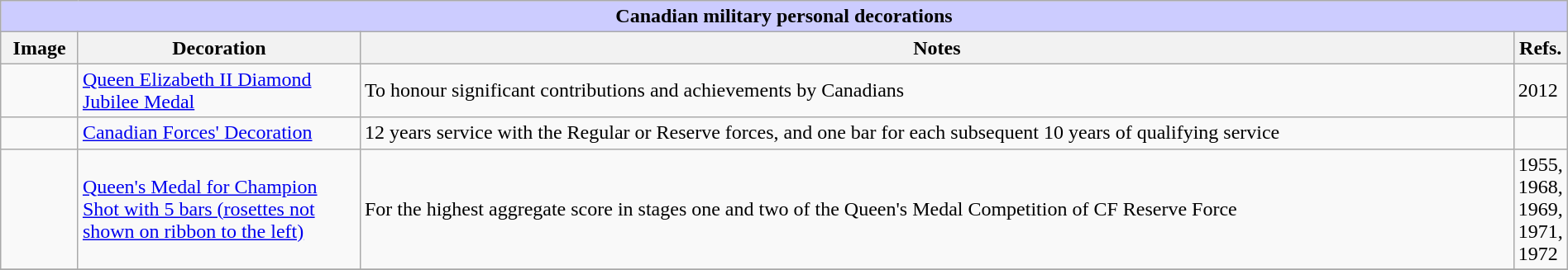<table class="wikitable " width="100%">
<tr>
<th colspan="4" style="background:#ccf; text-align:center"><strong>Canadian military personal decorations</strong></th>
</tr>
<tr>
<th scope="col">Image</th>
<th scope="col" style="width:220px">Decoration</th>
<th scope="col">Notes</th>
<th scope="col" style="width:20px">Refs.</th>
</tr>
<tr>
<td scope="row"></td>
<td><a href='#'>Queen Elizabeth II Diamond Jubilee Medal</a></td>
<td>To honour significant contributions and achievements by Canadians</td>
<td>2012</td>
</tr>
<tr>
<td scope="row"></td>
<td><a href='#'>Canadian Forces' Decoration</a></td>
<td>12 years service with the Regular or Reserve forces, and one bar for each subsequent 10 years of qualifying service</td>
<td></td>
</tr>
<tr>
<td scope="row"></td>
<td><a href='#'>Queen's Medal for Champion Shot with 5 bars (rosettes not shown on ribbon to the left)</a></td>
<td>For the highest aggregate score in stages one and two of the Queen's Medal Competition of CF Reserve Force</td>
<td>1955, 1968, 1969, 1971, 1972</td>
</tr>
<tr>
</tr>
</table>
